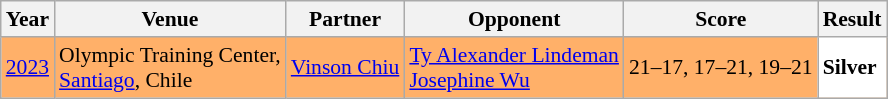<table class="sortable wikitable" style="font-size: 90%;">
<tr>
<th>Year</th>
<th>Venue</th>
<th>Partner</th>
<th>Opponent</th>
<th>Score</th>
<th>Result</th>
</tr>
<tr style="background:#FFB069">
<td align="center"><a href='#'>2023</a></td>
<td align="left">Olympic Training Center,<br><a href='#'>Santiago</a>, Chile</td>
<td align="left"> <a href='#'>Vinson Chiu</a></td>
<td align="left"> <a href='#'>Ty Alexander Lindeman</a><br> <a href='#'>Josephine Wu</a></td>
<td align="left">21–17, 17–21, 19–21</td>
<td style="text-align:left; background:white"> <strong>Silver</strong></td>
</tr>
</table>
